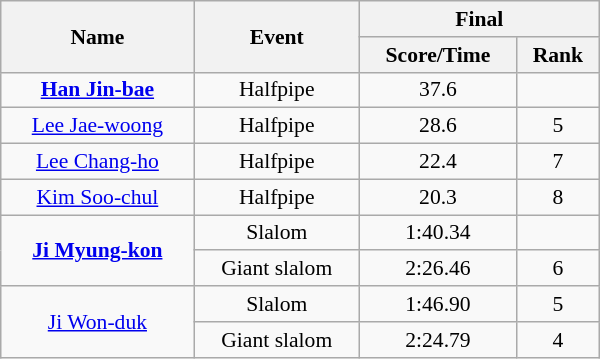<table class="wikitable" style="font-size:90%; text-align:center; width:400px">
<tr>
<th rowspan=2>Name</th>
<th rowspan=2>Event</th>
<th colspan=2>Final</th>
</tr>
<tr>
<th>Score/Time</th>
<th>Rank</th>
</tr>
<tr>
<td><strong><a href='#'>Han Jin-bae</a></strong></td>
<td>Halfpipe</td>
<td>37.6</td>
<td></td>
</tr>
<tr>
<td><a href='#'>Lee Jae-woong</a></td>
<td>Halfpipe</td>
<td>28.6</td>
<td>5</td>
</tr>
<tr>
<td><a href='#'>Lee Chang-ho</a></td>
<td>Halfpipe</td>
<td>22.4</td>
<td>7</td>
</tr>
<tr>
<td><a href='#'>Kim Soo-chul</a></td>
<td>Halfpipe</td>
<td>20.3</td>
<td>8</td>
</tr>
<tr>
<td rowspan=2><strong><a href='#'>Ji Myung-kon</a></strong></td>
<td>Slalom</td>
<td>1:40.34</td>
<td></td>
</tr>
<tr>
<td>Giant slalom</td>
<td>2:26.46</td>
<td>6</td>
</tr>
<tr>
<td rowspan=2><a href='#'>Ji Won-duk</a></td>
<td>Slalom</td>
<td>1:46.90</td>
<td>5</td>
</tr>
<tr>
<td>Giant slalom</td>
<td>2:24.79</td>
<td>4</td>
</tr>
</table>
